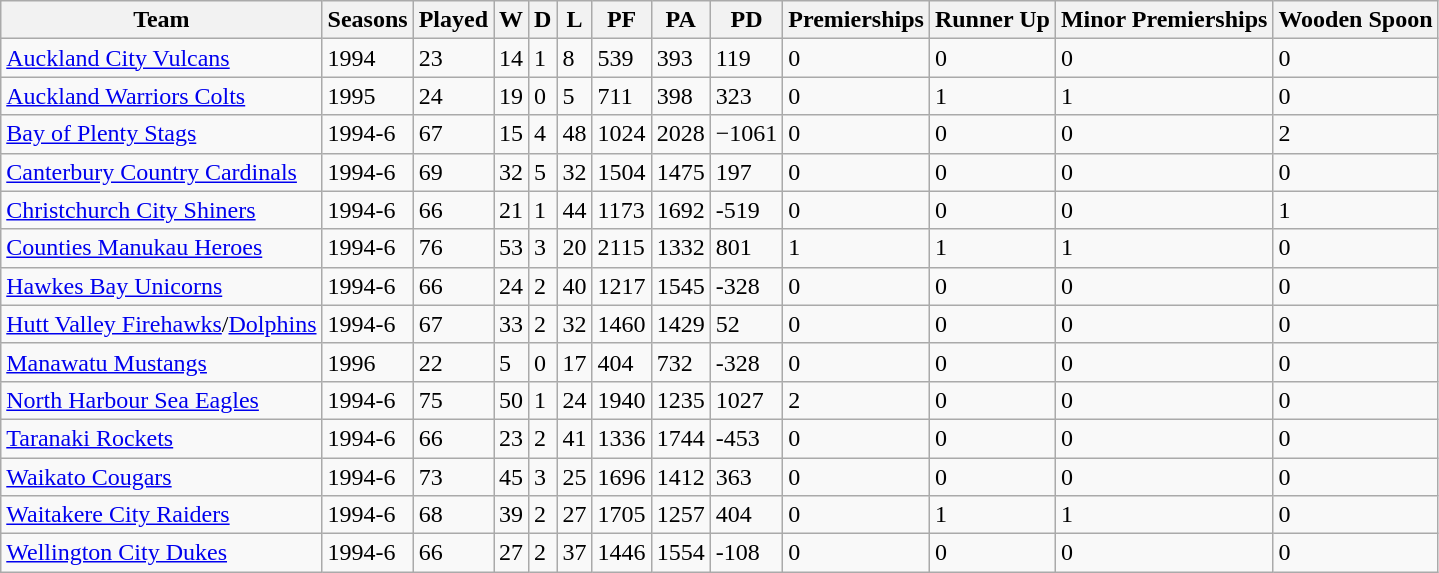<table class="wikitable sortable">
<tr>
<th>Team</th>
<th>Seasons</th>
<th>Played</th>
<th>W</th>
<th>D</th>
<th>L</th>
<th>PF</th>
<th>PA</th>
<th>PD</th>
<th>Premierships</th>
<th>Runner Up</th>
<th>Minor Premierships</th>
<th>Wooden Spoon</th>
</tr>
<tr>
<td><a href='#'>Auckland City Vulcans</a></td>
<td>1994</td>
<td>23</td>
<td>14</td>
<td>1</td>
<td>8</td>
<td>539</td>
<td>393</td>
<td>119</td>
<td>0</td>
<td>0</td>
<td>0</td>
<td>0</td>
</tr>
<tr>
<td><a href='#'>Auckland Warriors Colts</a></td>
<td>1995</td>
<td>24</td>
<td>19</td>
<td>0</td>
<td>5</td>
<td>711</td>
<td>398</td>
<td>323</td>
<td>0</td>
<td>1</td>
<td>1</td>
<td>0</td>
</tr>
<tr>
<td><a href='#'>Bay of Plenty Stags</a></td>
<td>1994-6</td>
<td>67</td>
<td>15</td>
<td>4</td>
<td>48</td>
<td>1024</td>
<td>2028</td>
<td>−1061</td>
<td>0</td>
<td>0</td>
<td>0</td>
<td>2</td>
</tr>
<tr>
<td><a href='#'>Canterbury Country Cardinals</a></td>
<td>1994-6</td>
<td>69</td>
<td>32</td>
<td>5</td>
<td>32</td>
<td>1504</td>
<td>1475</td>
<td>197</td>
<td>0</td>
<td>0</td>
<td>0</td>
<td>0</td>
</tr>
<tr>
<td><a href='#'>Christchurch City Shiners</a></td>
<td>1994-6</td>
<td>66</td>
<td>21</td>
<td>1</td>
<td>44</td>
<td>1173</td>
<td>1692</td>
<td>-519</td>
<td>0</td>
<td>0</td>
<td>0</td>
<td>1</td>
</tr>
<tr>
<td><a href='#'>Counties Manukau Heroes</a></td>
<td>1994-6</td>
<td>76</td>
<td>53</td>
<td>3</td>
<td>20</td>
<td>2115</td>
<td>1332</td>
<td>801</td>
<td>1</td>
<td>1</td>
<td>1</td>
<td>0</td>
</tr>
<tr>
<td><a href='#'>Hawkes Bay Unicorns</a></td>
<td>1994-6</td>
<td>66</td>
<td>24</td>
<td>2</td>
<td>40</td>
<td>1217</td>
<td>1545</td>
<td>-328</td>
<td>0</td>
<td>0</td>
<td>0</td>
<td>0</td>
</tr>
<tr>
<td><a href='#'>Hutt Valley Firehawks</a>/<a href='#'>Dolphins</a></td>
<td>1994-6</td>
<td>67</td>
<td>33</td>
<td>2</td>
<td>32</td>
<td>1460</td>
<td>1429</td>
<td>52</td>
<td>0</td>
<td>0</td>
<td>0</td>
<td>0</td>
</tr>
<tr>
<td><a href='#'>Manawatu Mustangs</a></td>
<td>1996</td>
<td>22</td>
<td>5</td>
<td>0</td>
<td>17</td>
<td>404</td>
<td>732</td>
<td>-328</td>
<td>0</td>
<td>0</td>
<td>0</td>
<td>0</td>
</tr>
<tr>
<td><a href='#'>North Harbour Sea Eagles</a></td>
<td>1994-6</td>
<td>75</td>
<td>50</td>
<td>1</td>
<td>24</td>
<td>1940</td>
<td>1235</td>
<td>1027</td>
<td>2</td>
<td>0</td>
<td>0</td>
<td>0</td>
</tr>
<tr>
<td><a href='#'>Taranaki Rockets</a></td>
<td>1994-6</td>
<td>66</td>
<td>23</td>
<td>2</td>
<td>41</td>
<td>1336</td>
<td>1744</td>
<td>-453</td>
<td>0</td>
<td>0</td>
<td>0</td>
<td>0</td>
</tr>
<tr>
<td><a href='#'>Waikato Cougars</a></td>
<td>1994-6</td>
<td>73</td>
<td>45</td>
<td>3</td>
<td>25</td>
<td>1696</td>
<td>1412</td>
<td>363</td>
<td>0</td>
<td>0</td>
<td>0</td>
<td>0</td>
</tr>
<tr>
<td><a href='#'>Waitakere City Raiders</a></td>
<td>1994-6</td>
<td>68</td>
<td>39</td>
<td>2</td>
<td>27</td>
<td>1705</td>
<td>1257</td>
<td>404</td>
<td>0</td>
<td>1</td>
<td>1</td>
<td>0</td>
</tr>
<tr>
<td><a href='#'>Wellington City Dukes</a></td>
<td>1994-6</td>
<td>66</td>
<td>27</td>
<td>2</td>
<td>37</td>
<td>1446</td>
<td>1554</td>
<td>-108</td>
<td>0</td>
<td>0</td>
<td>0</td>
<td>0</td>
</tr>
</table>
